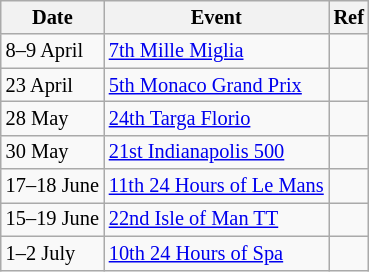<table class="wikitable" style="font-size: 85%">
<tr>
<th>Date</th>
<th>Event</th>
<th>Ref</th>
</tr>
<tr>
<td>8–9 April</td>
<td><a href='#'>7th Mille Miglia</a></td>
<td></td>
</tr>
<tr>
<td>23 April</td>
<td><a href='#'>5th Monaco Grand Prix</a></td>
<td></td>
</tr>
<tr>
<td>28 May</td>
<td><a href='#'>24th Targa Florio</a></td>
<td></td>
</tr>
<tr>
<td>30 May</td>
<td><a href='#'>21st Indianapolis 500</a></td>
<td></td>
</tr>
<tr>
<td>17–18 June</td>
<td><a href='#'>11th 24 Hours of Le Mans</a></td>
<td></td>
</tr>
<tr>
<td>15–19 June</td>
<td><a href='#'>22nd Isle of Man TT</a></td>
<td></td>
</tr>
<tr>
<td>1–2 July</td>
<td><a href='#'>10th 24 Hours of Spa</a></td>
<td></td>
</tr>
</table>
